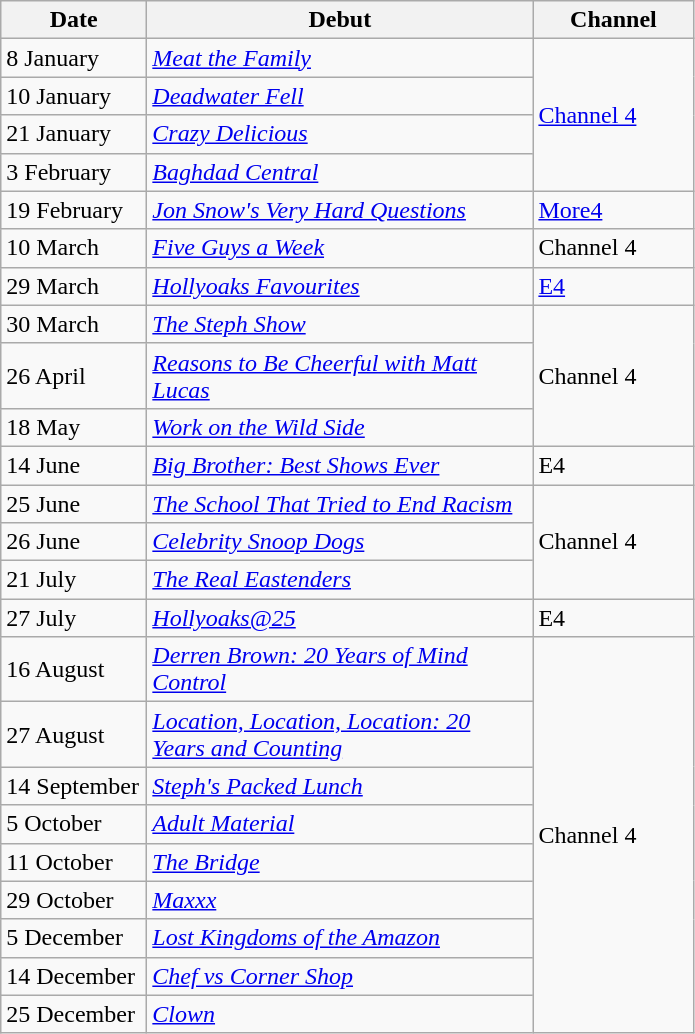<table class="wikitable">
<tr>
<th width=90>Date</th>
<th width=250>Debut</th>
<th width=100>Channel</th>
</tr>
<tr>
<td>8 January</td>
<td><em><a href='#'>Meat the Family</a></em></td>
<td rowspan=4><a href='#'>Channel 4</a></td>
</tr>
<tr>
<td>10 January</td>
<td><em><a href='#'>Deadwater Fell</a></em></td>
</tr>
<tr>
<td>21 January</td>
<td><em><a href='#'>Crazy Delicious</a></em></td>
</tr>
<tr>
<td>3 February</td>
<td><em><a href='#'>Baghdad Central</a></em></td>
</tr>
<tr>
<td>19 February</td>
<td><em><a href='#'>Jon Snow's Very Hard Questions</a></em></td>
<td><a href='#'>More4</a></td>
</tr>
<tr>
<td>10 March</td>
<td><em><a href='#'>Five Guys a Week</a></em></td>
<td>Channel 4</td>
</tr>
<tr>
<td>29 March</td>
<td><em><a href='#'>Hollyoaks Favourites</a></em></td>
<td><a href='#'>E4</a></td>
</tr>
<tr>
<td>30 March</td>
<td><em><a href='#'>The Steph Show</a></em></td>
<td rowspan="3">Channel 4</td>
</tr>
<tr>
<td>26 April</td>
<td><em><a href='#'>Reasons to Be Cheerful with Matt Lucas</a></em></td>
</tr>
<tr>
<td>18 May</td>
<td><em><a href='#'>Work on the Wild Side</a></em></td>
</tr>
<tr>
<td>14 June</td>
<td><em><a href='#'>Big Brother: Best Shows Ever</a></em></td>
<td>E4</td>
</tr>
<tr>
<td>25 June</td>
<td><em><a href='#'>The School That Tried to End Racism</a></em></td>
<td rowspan=3>Channel 4</td>
</tr>
<tr>
<td>26 June</td>
<td><em><a href='#'>Celebrity Snoop Dogs</a></em></td>
</tr>
<tr>
<td>21 July</td>
<td><em><a href='#'>The Real Eastenders</a></em></td>
</tr>
<tr>
<td>27 July</td>
<td><em><a href='#'>Hollyoaks@25</a></em></td>
<td>E4</td>
</tr>
<tr>
<td>16 August</td>
<td><em><a href='#'>Derren Brown: 20 Years of Mind Control</a></em></td>
<td rowspan="9">Channel 4</td>
</tr>
<tr>
<td>27 August</td>
<td><em><a href='#'>Location, Location, Location: 20 Years and Counting</a></em></td>
</tr>
<tr>
<td>14 September</td>
<td><em><a href='#'>Steph's Packed Lunch</a></em></td>
</tr>
<tr>
<td>5 October</td>
<td><em><a href='#'>Adult Material</a></em></td>
</tr>
<tr>
<td>11 October</td>
<td><em><a href='#'>The Bridge</a></em></td>
</tr>
<tr>
<td>29 October</td>
<td><em><a href='#'>Maxxx</a></em></td>
</tr>
<tr>
<td>5 December</td>
<td><em><a href='#'>Lost Kingdoms of the Amazon</a></em></td>
</tr>
<tr>
<td>14 December</td>
<td><em><a href='#'>Chef vs Corner Shop</a></em></td>
</tr>
<tr>
<td>25 December</td>
<td><em><a href='#'>Clown</a></em></td>
</tr>
</table>
